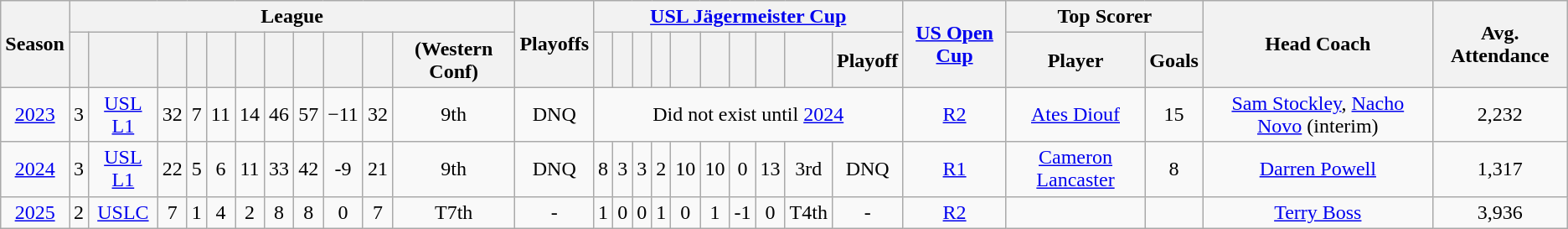<table class="wikitable" style="text-align: center">
<tr>
<th rowspan="2" scope="col">Season</th>
<th colspan="11">League</th>
<th rowspan="2" scope="col" class="unsortable">Playoffs</th>
<th colspan="10"><a href='#'><strong>USL Jägermeister Cup</strong></a></th>
<th rowspan="2" scope="col" class="unsortable"><a href='#'>US Open Cup</a></th>
<th colspan="2" scope="col" class="unsortable">Top Scorer </th>
<th rowspan="2" scope="col" class="unsortable">Head Coach</th>
<th rowspan="2">Avg. Attendance</th>
</tr>
<tr>
<th></th>
<th></th>
<th></th>
<th></th>
<th></th>
<th></th>
<th></th>
<th></th>
<th></th>
<th></th>
<th> (Western Conf)</th>
<th></th>
<th></th>
<th></th>
<th></th>
<th></th>
<th></th>
<th></th>
<th></th>
<th></th>
<th>Playoff</th>
<th class="unsortable">Player</th>
<th class="unsortable">Goals</th>
</tr>
<tr>
<td><a href='#'>2023</a></td>
<td>3</td>
<td><a href='#'>USL L1</a></td>
<td>32</td>
<td>7</td>
<td>11</td>
<td>14</td>
<td>46</td>
<td>57</td>
<td>−11</td>
<td>32</td>
<td>9th</td>
<td>DNQ</td>
<td colspan="10">Did not exist until <a href='#'>2024</a></td>
<td><a href='#'>R2</a></td>
<td> <a href='#'>Ates Diouf</a></td>
<td>15</td>
<td><a href='#'>Sam Stockley</a>, <a href='#'>Nacho Novo</a> (interim)</td>
<td>2,232</td>
</tr>
<tr>
<td><a href='#'>2024</a></td>
<td>3</td>
<td><a href='#'>USL L1</a></td>
<td>22</td>
<td>5</td>
<td>6</td>
<td>11</td>
<td>33</td>
<td>42</td>
<td>-9</td>
<td>21</td>
<td>9th</td>
<td>DNQ</td>
<td>8</td>
<td>3</td>
<td>3</td>
<td>2</td>
<td>10</td>
<td>10</td>
<td>0</td>
<td>13</td>
<td>3rd</td>
<td>DNQ</td>
<td><a href='#'>R1</a></td>
<td> <a href='#'>Cameron Lancaster</a></td>
<td>8</td>
<td><a href='#'>Darren Powell</a></td>
<td>1,317</td>
</tr>
<tr>
<td><a href='#'>2025</a></td>
<td>2</td>
<td><a href='#'>USLC</a></td>
<td>7</td>
<td>1</td>
<td>4</td>
<td>2</td>
<td>8</td>
<td>8</td>
<td>0</td>
<td>7</td>
<td>T7th</td>
<td>-</td>
<td>1</td>
<td>0</td>
<td>0</td>
<td>1</td>
<td>0</td>
<td>1</td>
<td>-1</td>
<td>0</td>
<td>T4th</td>
<td>-</td>
<td><a href='#'>R2</a></td>
<td></td>
<td></td>
<td><a href='#'>Terry Boss</a></td>
<td>3,936</td>
</tr>
</table>
